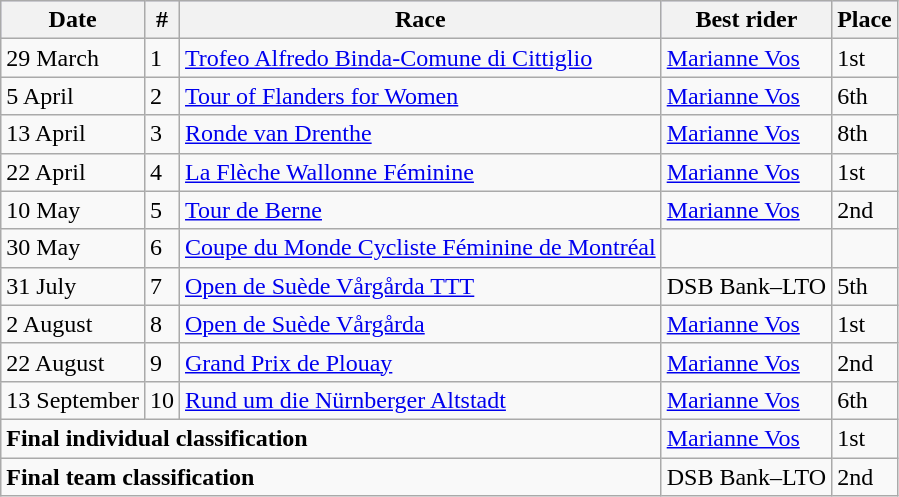<table class="wikitable">
<tr style="background:#ccccff;">
<th>Date</th>
<th>#</th>
<th>Race</th>
<th>Best rider</th>
<th>Place</th>
</tr>
<tr>
<td>29 March</td>
<td>1</td>
<td><a href='#'>Trofeo Alfredo Binda-Comune di Cittiglio</a></td>
<td> <a href='#'>Marianne Vos</a></td>
<td>1st</td>
</tr>
<tr>
<td>5 April</td>
<td>2</td>
<td><a href='#'>Tour of Flanders for Women</a></td>
<td> <a href='#'>Marianne Vos</a></td>
<td>6th</td>
</tr>
<tr>
<td>13 April</td>
<td>3</td>
<td><a href='#'>Ronde van Drenthe</a></td>
<td> <a href='#'>Marianne Vos</a></td>
<td>8th</td>
</tr>
<tr>
<td>22 April</td>
<td>4</td>
<td><a href='#'>La Flèche Wallonne Féminine</a></td>
<td> <a href='#'>Marianne Vos</a></td>
<td>1st</td>
</tr>
<tr>
<td>10 May</td>
<td>5</td>
<td><a href='#'>Tour de Berne</a></td>
<td> <a href='#'>Marianne Vos</a></td>
<td>2nd</td>
</tr>
<tr>
<td>30 May</td>
<td>6</td>
<td><a href='#'>Coupe du Monde Cycliste Féminine de Montréal</a></td>
<td></td>
<td></td>
</tr>
<tr>
<td>31 July</td>
<td>7</td>
<td><a href='#'>Open de Suède Vårgårda TTT</a></td>
<td>DSB Bank–LTO</td>
<td>5th</td>
</tr>
<tr>
<td>2 August</td>
<td>8</td>
<td><a href='#'>Open de Suède Vårgårda</a></td>
<td> <a href='#'>Marianne Vos</a></td>
<td>1st</td>
</tr>
<tr>
<td>22 August</td>
<td>9</td>
<td><a href='#'>Grand Prix de Plouay</a></td>
<td> <a href='#'>Marianne Vos</a></td>
<td>2nd</td>
</tr>
<tr>
<td>13 September</td>
<td>10</td>
<td><a href='#'>Rund um die Nürnberger Altstadt</a></td>
<td> <a href='#'>Marianne Vos</a></td>
<td>6th</td>
</tr>
<tr>
<td colspan=3><strong>Final individual classification</strong></td>
<td> <a href='#'>Marianne Vos</a></td>
<td>1st</td>
</tr>
<tr>
<td colspan=3><strong>Final team classification</strong></td>
<td>DSB Bank–LTO</td>
<td>2nd</td>
</tr>
</table>
